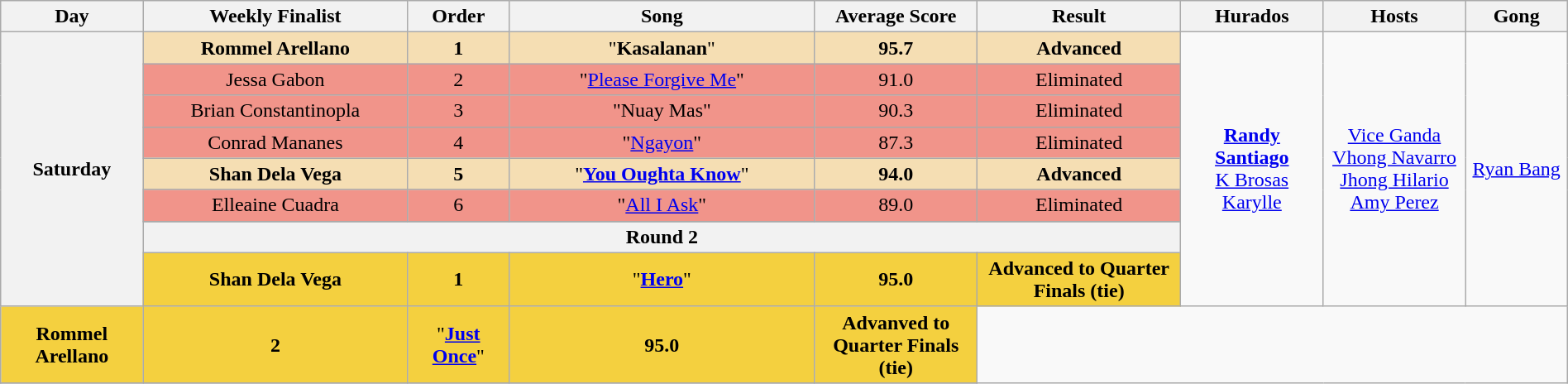<table class="wikitable mw-collapsible mw-collapsed" style="text-align:center; width:100%">
<tr>
<th width="07%">Day</th>
<th width="13%">Weekly Finalist</th>
<th width="05%">Order</th>
<th width="15%">Song</th>
<th width="08%">Average Score</th>
<th width="10%">Result</th>
<th width="07%">Hurados</th>
<th width="07%">Hosts</th>
<th width="05%">Gong</th>
</tr>
<tr>
<th rowspan="9">Saturday<br><small></small></th>
<td style="background-color:#F5DEB3;"><strong>Rommel Arellano</strong></td>
<td style="background-color:#F5DEB3;"><strong>1</strong></td>
<td style="background-color:#F5DEB3;">"<strong>Kasalanan</strong>"</td>
<td style="background-color:#F5DEB3;"><strong>95.7</strong></td>
<td style="background-color:#F5DEB3;"><strong>Advanced</strong></td>
<td rowspan="9"><strong><a href='#'>Randy Santiago</a></strong> <br> <a href='#'>K Brosas</a> <br> <a href='#'>Karylle</a></td>
<td rowspan="9"><a href='#'>Vice Ganda</a> <br> <a href='#'>Vhong Navarro</a> <br> <a href='#'>Jhong Hilario</a> <br> <a href='#'>Amy Perez</a></td>
<td rowspan="9"><a href='#'>Ryan Bang</a></td>
</tr>
<tr>
<td style="background-color:#F1948A;">Jessa Gabon</td>
<td style="background-color:#F1948A;">2</td>
<td style="background-color:#F1948A;">"<a href='#'>Please Forgive Me</a>"</td>
<td style="background-color:#F1948A;">91.0</td>
<td style="background-color:#F1948A;">Eliminated</td>
</tr>
<tr>
<td style="background-color:#F1948A;">Brian Constantinopla</td>
<td style="background-color:#F1948A;">3</td>
<td style="background-color:#F1948A;">"Nuay Mas"</td>
<td style="background-color:#F1948A;">90.3</td>
<td style="background-color:#F1948A;">Eliminated</td>
</tr>
<tr>
<td style="background-color:#F1948A;">Conrad Mananes</td>
<td style="background-color:#F1948A;">4</td>
<td style="background-color:#F1948A;">"<a href='#'>Ngayon</a>"</td>
<td style="background-color:#F1948A;">87.3</td>
<td style="background-color:#F1948A;">Eliminated</td>
</tr>
<tr>
<td style="background-color:#F5DEB3;"><strong>Shan Dela Vega</strong></td>
<td style="background-color:#F5DEB3;"><strong>5</strong></td>
<td style="background-color:#F5DEB3;">"<strong><a href='#'>You Oughta Know</a></strong>"</td>
<td style="background-color:#F5DEB3;"><strong>94.0</strong></td>
<td style="background-color:#F5DEB3;"><strong>Advanced</strong></td>
</tr>
<tr>
<td style="background-color:#F1948A;">Elleaine Cuadra</td>
<td style="background-color:#F1948A;">6</td>
<td style="background-color:#F1948A;">"<a href='#'>All I Ask</a>"</td>
<td style="background-color:#F1948A;">89.0</td>
<td style="background-color:#F1948A;">Eliminated</td>
</tr>
<tr>
</tr>
<tr>
<th colspan="5">Round 2</th>
</tr>
<tr>
<td style="background-color:#F4D03F;"><strong>Shan Dela Vega</strong></td>
<td style="background-color:#F4D03F;"><strong>1</strong></td>
<td style="background-color:#F4D03F;">"<strong><a href='#'>Hero</a></strong>"</td>
<td style="background-color:#F4D03F;"><strong>95.0</strong></td>
<td style="background-color:#F4D03F;"><strong>Advanced to Quarter Finals (tie)</strong></td>
</tr>
<tr>
<td style="background-color:#F4D03F;"><strong>Rommel Arellano</strong></td>
<td style="background-color:#F4D03F;"><strong>2</strong></td>
<td style="background-color:#F4D03F;">"<strong><a href='#'>Just Once</a></strong>"</td>
<td style="background-color:#F4D03F;"><strong>95.0</strong></td>
<td style="background-color:#F4D03F;"><strong>Advanved to Quarter Finals (tie)</strong></td>
</tr>
<tr>
</tr>
</table>
